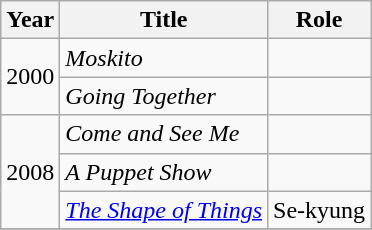<table class="wikitable sortable">
<tr>
<th>Year</th>
<th>Title</th>
<th>Role</th>
</tr>
<tr>
<td rowspan=2>2000</td>
<td><em>Moskito</em></td>
<td></td>
</tr>
<tr>
<td><em>Going Together</em></td>
<td></td>
</tr>
<tr>
<td rowspan=3>2008</td>
<td><em>Come and See Me</em></td>
<td></td>
</tr>
<tr>
<td> <em>A Puppet Show</em></td>
<td></td>
</tr>
<tr>
<td><em><a href='#'>The Shape of Things</a></em></td>
<td>Se-kyung</td>
</tr>
<tr>
</tr>
</table>
